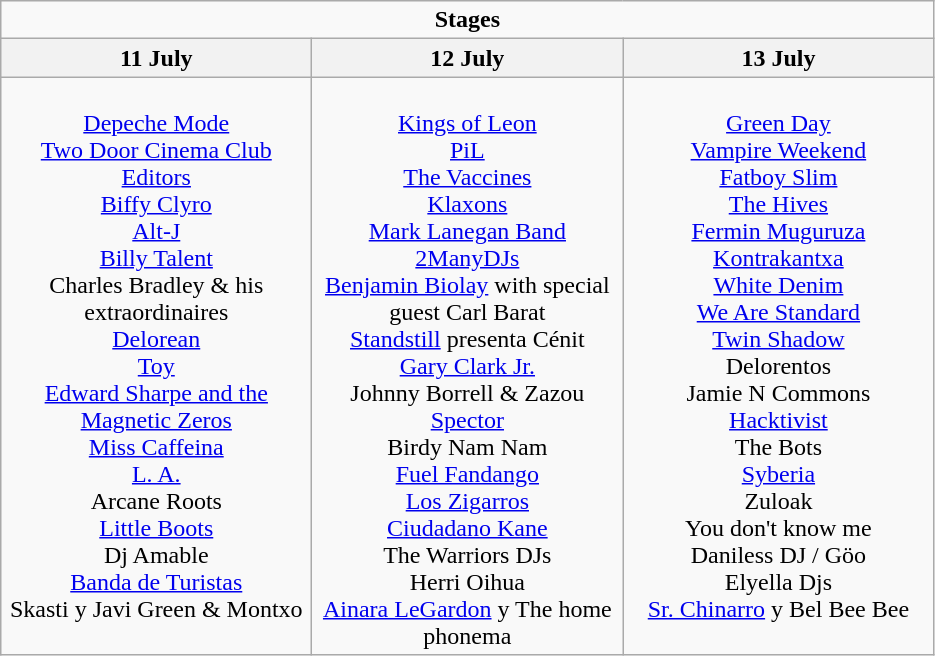<table class="wikitable">
<tr>
<td colspan="4" align="center"><strong>Stages</strong></td>
</tr>
<tr>
<th>11 July</th>
<th>12 July</th>
<th>13 July</th>
</tr>
<tr>
<td valign="top" align="center" width=200><br><a href='#'>Depeche Mode</a><br> <a href='#'>Two Door Cinema Club</a><br> <a href='#'>Editors</a><br> <a href='#'>Biffy Clyro</a><br> <a href='#'>Alt-J</a><br> <a href='#'>Billy Talent</a><br> Charles Bradley & his extraordinaires<br> <a href='#'>Delorean</a><br> <a href='#'>Toy</a><br> <a href='#'>Edward Sharpe and the Magnetic Zeros</a><br> <a href='#'>Miss Caffeina</a><br> <a href='#'>L. A.</a><br> Arcane Roots<br> <a href='#'>Little Boots</a><br> Dj Amable<br> <a href='#'>Banda de Turistas</a><br> Skasti y Javi Green & Montxo</td>
<td valign="top" align="center" width=200><br><a href='#'>Kings of Leon</a><br> <a href='#'>PiL</a><br> <a href='#'>The Vaccines</a><br> <a href='#'>Klaxons</a><br> <a href='#'>Mark Lanegan Band</a><br> <a href='#'>2ManyDJs</a><br> <a href='#'>Benjamin Biolay</a> with special guest Carl Barat<br> <a href='#'>Standstill</a> presenta Cénit<br> <a href='#'>Gary Clark Jr.</a><br> Johnny Borrell & Zazou<br> <a href='#'>Spector</a><br> Birdy Nam Nam<br> <a href='#'>Fuel Fandango</a><br> <a href='#'>Los Zigarros</a><br> <a href='#'>Ciudadano Kane</a><br> The Warriors DJs<br> Herri Oihua<br> <a href='#'>Ainara LeGardon</a> y The home phonema</td>
<td valign="top" align="center" width=200><br><a href='#'>Green Day</a><br> <a href='#'>Vampire Weekend</a><br> <a href='#'>Fatboy Slim</a><br> <a href='#'>The Hives</a><br> <a href='#'>Fermin Muguruza Kontrakantxa</a><br> <a href='#'>White Denim</a><br> <a href='#'>We Are Standard</a><br> <a href='#'>Twin Shadow</a><br> Delorentos<br> Jamie N Commons<br> <a href='#'>Hacktivist</a><br> The Bots<br> <a href='#'>Syberia</a><br> Zuloak<br> You don't know me<br> Daniless DJ / Göo<br> Elyella Djs<br> <a href='#'>Sr. Chinarro</a> y Bel Bee Bee</td>
</tr>
</table>
